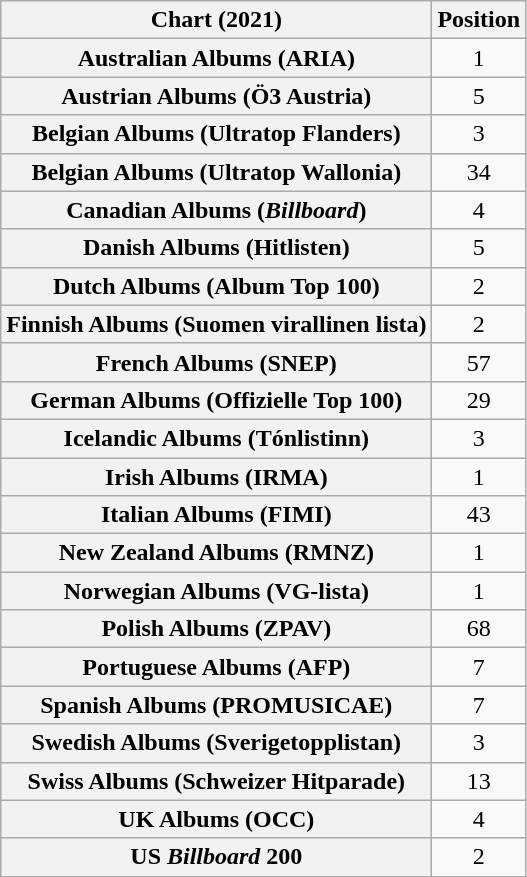<table class="wikitable sortable plainrowheaders" style="text-align:center">
<tr>
<th>Chart (2021)</th>
<th>Position</th>
</tr>
<tr>
<th scope="row">Australian Albums (ARIA)</th>
<td>1</td>
</tr>
<tr>
<th scope="row">Austrian Albums (Ö3 Austria)</th>
<td>5</td>
</tr>
<tr>
<th scope="row">Belgian Albums (Ultratop Flanders)</th>
<td>3</td>
</tr>
<tr>
<th scope="row">Belgian Albums (Ultratop Wallonia)</th>
<td>34</td>
</tr>
<tr>
<th scope="row">Canadian Albums (<em>Billboard</em>)</th>
<td>4</td>
</tr>
<tr>
<th scope="row">Danish Albums (Hitlisten)</th>
<td>5</td>
</tr>
<tr>
<th scope="row">Dutch Albums (Album Top 100)</th>
<td>2</td>
</tr>
<tr>
<th scope="row">Finnish Albums (Suomen virallinen lista)</th>
<td>2</td>
</tr>
<tr>
<th scope="row">French Albums (SNEP)</th>
<td>57</td>
</tr>
<tr>
<th scope="row">German Albums (Offizielle Top 100)</th>
<td>29</td>
</tr>
<tr>
<th scope="row">Icelandic Albums (Tónlistinn)</th>
<td>3</td>
</tr>
<tr>
<th scope="row">Irish Albums (IRMA)</th>
<td>1</td>
</tr>
<tr>
<th scope="row">Italian Albums (FIMI)</th>
<td>43</td>
</tr>
<tr>
<th scope="row">New Zealand Albums (RMNZ)</th>
<td>1</td>
</tr>
<tr>
<th scope="row">Norwegian Albums (VG-lista)</th>
<td>1</td>
</tr>
<tr>
<th scope="row">Polish Albums (ZPAV)</th>
<td>68</td>
</tr>
<tr>
<th scope="row">Portuguese Albums (AFP)</th>
<td>7</td>
</tr>
<tr>
<th scope="row">Spanish Albums (PROMUSICAE)</th>
<td>7</td>
</tr>
<tr>
<th scope="row">Swedish Albums (Sverigetopplistan)</th>
<td>3</td>
</tr>
<tr>
<th scope="row">Swiss Albums (Schweizer Hitparade)</th>
<td>13</td>
</tr>
<tr>
<th scope="row">UK Albums (OCC)</th>
<td>4</td>
</tr>
<tr>
<th scope="row">US <em>Billboard</em> 200</th>
<td>2</td>
</tr>
</table>
